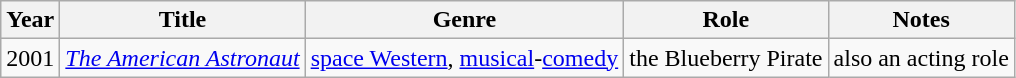<table class="wikitable sortable">
<tr>
<th>Year</th>
<th>Title</th>
<th>Genre</th>
<th>Role</th>
<th class="unsortable">Notes</th>
</tr>
<tr>
<td>2001</td>
<td><em><a href='#'>The American Astronaut</a></em></td>
<td><a href='#'>space Western</a>, <a href='#'>musical</a>-<a href='#'>comedy</a></td>
<td>the Blueberry Pirate</td>
<td>also an acting role</td>
</tr>
</table>
